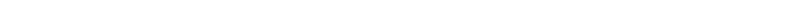<table style="width:1000px; text-align:center;">
<tr style="color:white;">
<td style="background:"></td>
<td style="background:">35.47%</td>
<td style="background:"></td>
<td style="background:"><strong>58.1%</strong></td>
<td style="background:"></td>
</tr>
<tr>
<td></td>
<td></td>
<td></td>
<td></td>
<td></td>
</tr>
</table>
